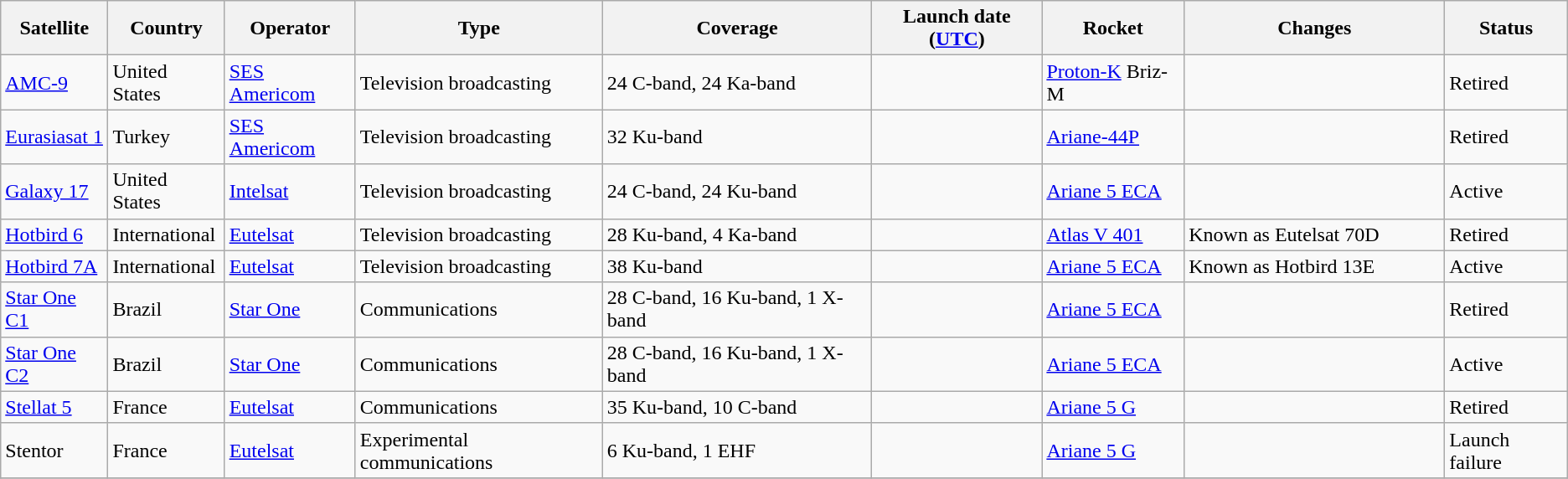<table class="wikitable sortable" border="1"}>
<tr>
<th>Satellite</th>
<th>Country</th>
<th>Operator</th>
<th>Type</th>
<th>Coverage </th>
<th>Launch date (<a href='#'>UTC</a>) </th>
<th>Rocket</th>
<th width="200pt">Changes</th>
<th>Status </th>
</tr>
<tr>
<td><a href='#'>AMC-9</a></td>
<td>United States</td>
<td><a href='#'>SES Americom</a></td>
<td>Television broadcasting</td>
<td>24 C-band, 24 Ka-band</td>
<td></td>
<td><a href='#'>Proton-K</a> Briz-M</td>
<td></td>
<td>Retired</td>
</tr>
<tr>
<td><a href='#'>Eurasiasat 1</a></td>
<td>Turkey</td>
<td><a href='#'>SES Americom</a></td>
<td>Television broadcasting</td>
<td>32 Ku-band</td>
<td></td>
<td><a href='#'>Ariane-44P</a></td>
<td></td>
<td>Retired</td>
</tr>
<tr>
<td><a href='#'>Galaxy 17</a></td>
<td>United States</td>
<td><a href='#'>Intelsat</a></td>
<td>Television broadcasting</td>
<td>24 C-band, 24 Ku-band</td>
<td></td>
<td><a href='#'>Ariane 5 ECA</a></td>
<td></td>
<td>Active</td>
</tr>
<tr>
<td><a href='#'>Hotbird 6</a></td>
<td>International</td>
<td><a href='#'>Eutelsat</a></td>
<td>Television broadcasting</td>
<td>28 Ku-band, 4 Ka-band</td>
<td></td>
<td><a href='#'>Atlas V 401</a></td>
<td>Known as Eutelsat 70D</td>
<td>Retired</td>
</tr>
<tr>
<td><a href='#'>Hotbird 7A</a></td>
<td>International</td>
<td><a href='#'>Eutelsat</a></td>
<td>Television broadcasting</td>
<td>38 Ku-band</td>
<td></td>
<td><a href='#'>Ariane 5 ECA</a></td>
<td>Known as Hotbird 13E</td>
<td>Active</td>
</tr>
<tr>
<td><a href='#'>Star One C1</a></td>
<td>Brazil</td>
<td><a href='#'>Star One</a></td>
<td>Communications</td>
<td>28 C-band, 16 Ku-band, 1 X-band</td>
<td></td>
<td><a href='#'>Ariane 5 ECA</a></td>
<td></td>
<td>Retired</td>
</tr>
<tr>
<td><a href='#'>Star One C2</a></td>
<td>Brazil</td>
<td><a href='#'>Star One</a></td>
<td>Communications</td>
<td>28 C-band, 16 Ku-band, 1 X-band</td>
<td></td>
<td><a href='#'>Ariane 5 ECA</a></td>
<td></td>
<td>Active</td>
</tr>
<tr>
<td><a href='#'>Stellat 5</a></td>
<td>France</td>
<td><a href='#'>Eutelsat</a></td>
<td>Communications</td>
<td>35 Ku-band, 10 C-band</td>
<td></td>
<td><a href='#'>Ariane 5 G</a></td>
<td></td>
<td>Retired</td>
</tr>
<tr>
<td>Stentor</td>
<td>France</td>
<td><a href='#'>Eutelsat</a></td>
<td>Experimental communications</td>
<td>6 Ku-band, 1 EHF</td>
<td></td>
<td><a href='#'>Ariane 5 G</a></td>
<td></td>
<td>Launch failure</td>
</tr>
<tr>
</tr>
</table>
